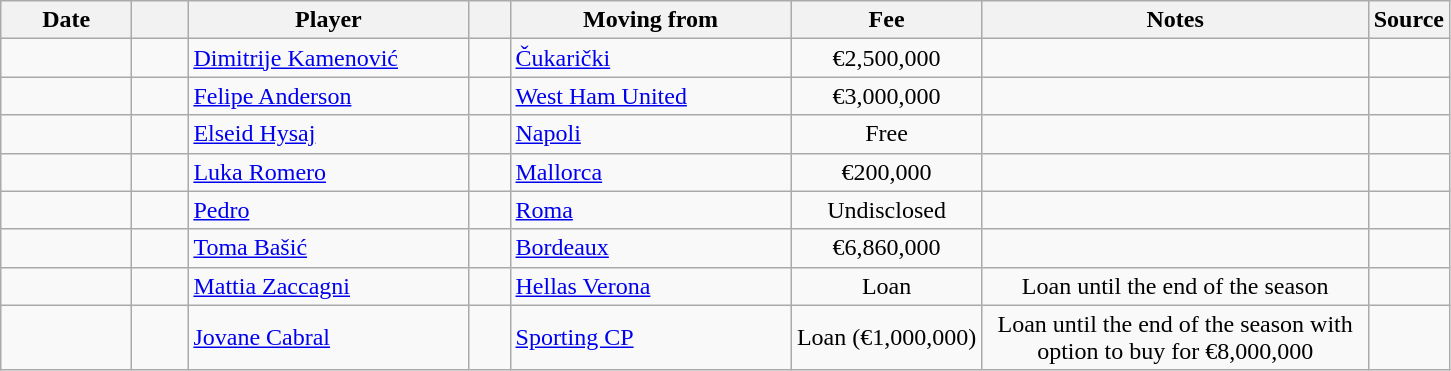<table class="wikitable sortable">
<tr>
<th style="width:80px;">Date</th>
<th style="width:30px;"></th>
<th style="width:180px;">Player</th>
<th style="width:20px;"></th>
<th style="width:180px;">Moving from</th>
<th style="width:120px;" class="unsortable">Fee</th>
<th style="width:250px;" class="unsortable">Notes</th>
<th style="width:20px;">Source</th>
</tr>
<tr>
<td></td>
<td align=center></td>
<td> <a href='#'>Dimitrije Kamenović</a></td>
<td align=center></td>
<td> <a href='#'>Čukarički</a></td>
<td align=center>€2,500,000</td>
<td align=center></td>
<td></td>
</tr>
<tr>
<td></td>
<td align=center></td>
<td> <a href='#'>Felipe Anderson</a></td>
<td align=center></td>
<td> <a href='#'>West Ham United</a></td>
<td align=center>€3,000,000</td>
<td align=center></td>
<td></td>
</tr>
<tr>
<td></td>
<td align=center></td>
<td> <a href='#'>Elseid Hysaj</a></td>
<td align=center></td>
<td> <a href='#'>Napoli</a></td>
<td align=center>Free</td>
<td align=center></td>
<td></td>
</tr>
<tr>
<td></td>
<td align=center></td>
<td> <a href='#'>Luka Romero</a></td>
<td align=center></td>
<td> <a href='#'>Mallorca</a></td>
<td align=center>€200,000</td>
<td align=center></td>
<td></td>
</tr>
<tr>
<td></td>
<td align=center></td>
<td> <a href='#'>Pedro</a></td>
<td align=center></td>
<td> <a href='#'>Roma</a></td>
<td align=center>Undisclosed</td>
<td align=center></td>
<td></td>
</tr>
<tr>
<td></td>
<td align=center></td>
<td> <a href='#'>Toma Bašić</a></td>
<td align=center></td>
<td> <a href='#'>Bordeaux</a></td>
<td align=center>€6,860,000</td>
<td align=center></td>
<td></td>
</tr>
<tr>
<td></td>
<td align=center></td>
<td> <a href='#'>Mattia Zaccagni</a></td>
<td align=center></td>
<td> <a href='#'>Hellas Verona</a></td>
<td align=center>Loan</td>
<td align=center>Loan until the end of the season</td>
<td></td>
</tr>
<tr>
<td></td>
<td align=center></td>
<td> <a href='#'>Jovane Cabral</a></td>
<td align=center></td>
<td> <a href='#'>Sporting CP</a></td>
<td align=center>Loan (€1,000,000)</td>
<td align=center>Loan until the end of the season with option to buy for €8,000,000</td>
<td></td>
</tr>
</table>
